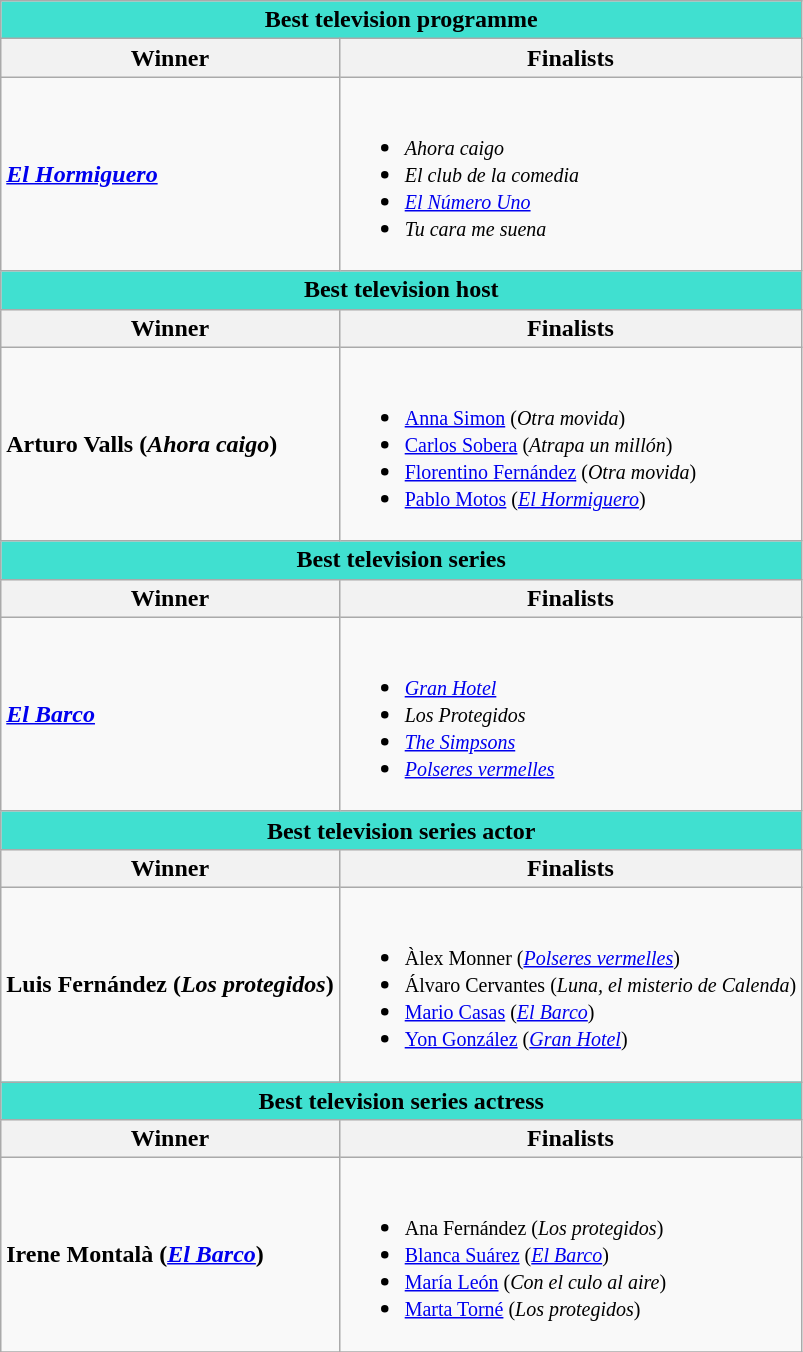<table class="wikitable">
<tr>
<td colspan="2" bgcolor=Turquoise align=center><strong>Best television programme</strong></td>
</tr>
<tr>
<th>Winner</th>
<th>Finalists</th>
</tr>
<tr>
<td><strong><em><a href='#'>El Hormiguero</a></em></strong></td>
<td><br><ul><li><small><em>Ahora caigo</em></small></li><li><small><em>El club de la comedia</em></small></li><li><small><em><a href='#'>El Número Uno</a></em></small></li><li><small><em>Tu cara me suena</em></small></li></ul></td>
</tr>
<tr>
<td colspan="2" bgcolor=Turquoise align=center><strong>Best television host</strong></td>
</tr>
<tr>
<th>Winner</th>
<th>Finalists</th>
</tr>
<tr>
<td><strong>Arturo Valls (<em>Ahora caigo</em>)</strong></td>
<td><br><ul><li><small><a href='#'>Anna Simon</a> (<em>Otra movida</em>)</small></li><li><small><a href='#'>Carlos Sobera</a> (<em>Atrapa un millón</em>)</small></li><li><small><a href='#'>Florentino Fernández</a> (<em>Otra movida</em>)</small></li><li><small><a href='#'>Pablo Motos</a> (<em><a href='#'>El Hormiguero</a></em>)</small></li></ul></td>
</tr>
<tr>
<td colspan="2" bgcolor=Turquoise align=center><strong>Best television series</strong></td>
</tr>
<tr>
<th>Winner</th>
<th>Finalists</th>
</tr>
<tr>
<td><strong><em><a href='#'>El Barco</a></em></strong></td>
<td><br><ul><li><small><em><a href='#'>Gran Hotel</a></em></small></li><li><small><em>Los Protegidos</em></small></li><li><small><em><a href='#'>The Simpsons</a></em></small></li><li><small><em><a href='#'>Polseres vermelles</a></em></small></li></ul></td>
</tr>
<tr>
<td colspan="2" bgcolor=Turquoise align=center><strong>Best television series actor</strong></td>
</tr>
<tr>
<th>Winner</th>
<th>Finalists</th>
</tr>
<tr>
<td><strong>Luis Fernández (<em>Los protegidos</em>)</strong></td>
<td><br><ul><li><small>Àlex Monner (<em><a href='#'>Polseres vermelles</a></em>)</small></li><li><small>Álvaro Cervantes (<em>Luna, el misterio de Calenda</em>)</small></li><li><small><a href='#'>Mario Casas</a> (<em><a href='#'>El Barco</a></em>)</small></li><li><small><a href='#'>Yon González</a> (<em><a href='#'>Gran Hotel</a></em>)</small></li></ul></td>
</tr>
<tr>
<td colspan="2" bgcolor=Turquoise align=center><strong>Best television series actress</strong></td>
</tr>
<tr>
<th>Winner</th>
<th>Finalists</th>
</tr>
<tr>
<td><strong>Irene Montalà (<em><a href='#'>El Barco</a></em>)</strong></td>
<td><br><ul><li><small>Ana Fernández (<em>Los protegidos</em>)</small></li><li><small><a href='#'>Blanca Suárez</a> (<em><a href='#'>El Barco</a></em>)</small></li><li><small><a href='#'>María León</a> (<em>Con el culo al aire</em>)</small></li><li><small><a href='#'>Marta Torné</a> (<em>Los protegidos</em>)</small></li></ul></td>
</tr>
<tr>
</tr>
</table>
